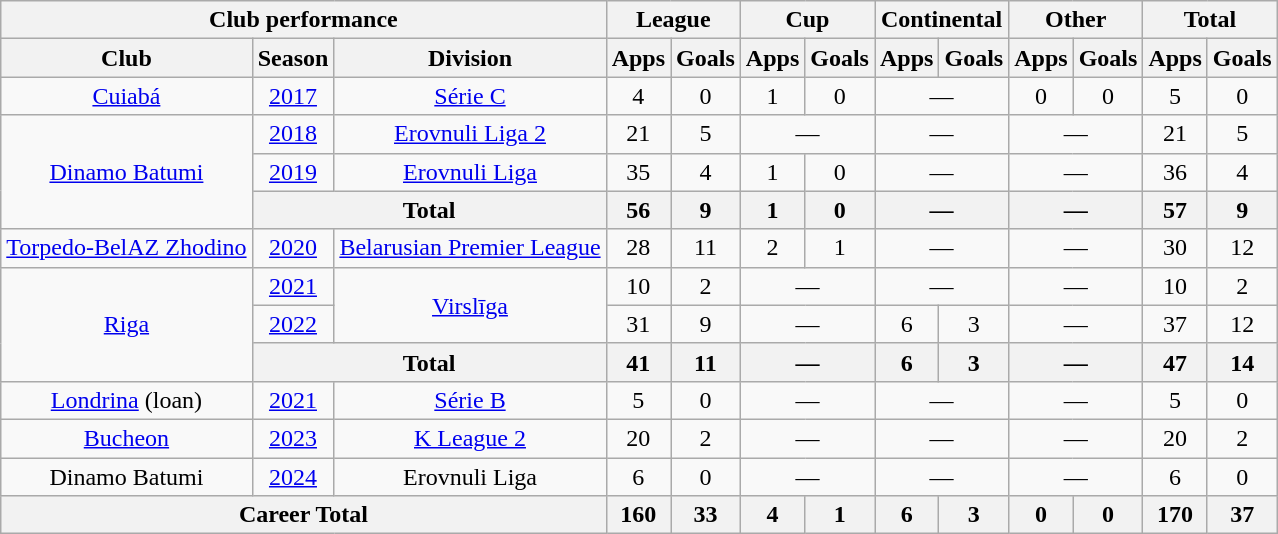<table class="wikitable" style="text-align: center">
<tr>
<th colspan="3">Club performance</th>
<th colspan="2">League</th>
<th colspan="2">Cup</th>
<th colspan="2">Continental</th>
<th colspan="2">Other</th>
<th colspan="3">Total</th>
</tr>
<tr>
<th>Club</th>
<th>Season</th>
<th>Division</th>
<th>Apps</th>
<th>Goals</th>
<th>Apps</th>
<th>Goals</th>
<th>Apps</th>
<th>Goals</th>
<th>Apps</th>
<th>Goals</th>
<th>Apps</th>
<th>Goals</th>
</tr>
<tr>
<td><a href='#'>Cuiabá</a></td>
<td><a href='#'>2017</a></td>
<td><a href='#'>Série C</a></td>
<td>4</td>
<td>0</td>
<td>1</td>
<td>0</td>
<td colspan="2">—</td>
<td>0</td>
<td>0</td>
<td>5</td>
<td>0</td>
</tr>
<tr>
<td rowspan="3"><a href='#'>Dinamo Batumi</a></td>
<td><a href='#'>2018</a></td>
<td><a href='#'>Erovnuli Liga 2</a></td>
<td>21</td>
<td>5</td>
<td colspan="2">—</td>
<td colspan="2">—</td>
<td colspan="2">—</td>
<td>21</td>
<td>5</td>
</tr>
<tr>
<td><a href='#'>2019</a></td>
<td><a href='#'>Erovnuli Liga</a></td>
<td>35</td>
<td>4</td>
<td>1</td>
<td>0</td>
<td colspan="2">—</td>
<td colspan="2">—</td>
<td>36</td>
<td>4</td>
</tr>
<tr>
<th colspan="2">Total</th>
<th>56</th>
<th>9</th>
<th>1</th>
<th>0</th>
<th colspan="2">—</th>
<th colspan="2">—</th>
<th>57</th>
<th>9</th>
</tr>
<tr>
<td><a href='#'>Torpedo-BelAZ Zhodino</a></td>
<td><a href='#'>2020</a></td>
<td><a href='#'>Belarusian Premier League</a></td>
<td>28</td>
<td>11</td>
<td>2</td>
<td>1</td>
<td colspan="2">—</td>
<td colspan="2">—</td>
<td>30</td>
<td>12</td>
</tr>
<tr>
<td rowspan="3"><a href='#'>Riga</a></td>
<td><a href='#'>2021</a></td>
<td rowspan="2"><a href='#'>Virslīga</a></td>
<td>10</td>
<td>2</td>
<td colspan="2">—</td>
<td colspan="2">—</td>
<td colspan="2">—</td>
<td>10</td>
<td>2</td>
</tr>
<tr>
<td><a href='#'>2022</a></td>
<td>31</td>
<td>9</td>
<td colspan="2">—</td>
<td>6</td>
<td>3</td>
<td colspan="2">—</td>
<td>37</td>
<td>12</td>
</tr>
<tr>
<th colspan="2">Total</th>
<th>41</th>
<th>11</th>
<th colspan="2">—</th>
<th>6</th>
<th>3</th>
<th colspan="2">—</th>
<th>47</th>
<th>14</th>
</tr>
<tr>
<td><a href='#'>Londrina</a> (loan)</td>
<td><a href='#'>2021</a></td>
<td><a href='#'>Série B</a></td>
<td>5</td>
<td>0</td>
<td colspan="2">—</td>
<td colspan="2">—</td>
<td colspan="2">—</td>
<td>5</td>
<td>0</td>
</tr>
<tr>
<td><a href='#'>Bucheon</a></td>
<td><a href='#'>2023</a></td>
<td><a href='#'>K League 2</a></td>
<td>20</td>
<td>2</td>
<td colspan="2">—</td>
<td colspan="2">—</td>
<td colspan="2">—</td>
<td>20</td>
<td>2</td>
</tr>
<tr>
<td>Dinamo Batumi</td>
<td><a href='#'>2024</a></td>
<td>Erovnuli Liga</td>
<td>6</td>
<td>0</td>
<td colspan="2">—</td>
<td colspan="2">—</td>
<td colspan="2">—</td>
<td>6</td>
<td>0</td>
</tr>
<tr>
<th colspan="3">Career Total</th>
<th>160</th>
<th>33</th>
<th>4</th>
<th>1</th>
<th>6</th>
<th>3</th>
<th>0</th>
<th>0</th>
<th>170</th>
<th>37</th>
</tr>
</table>
